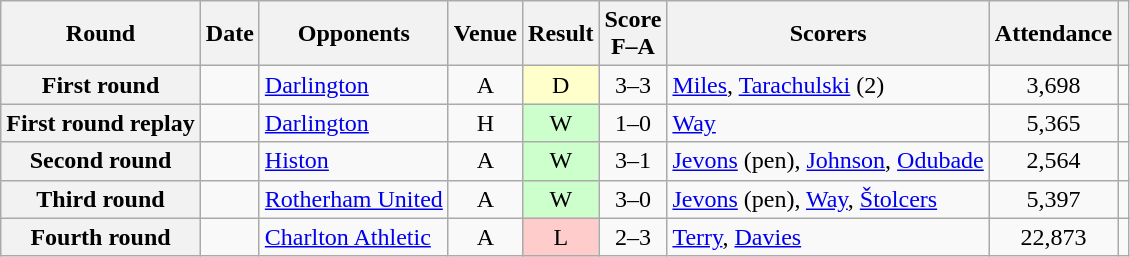<table class="wikitable plainrowheaders sortable" style="text-align:center">
<tr>
<th scope="col">Round</th>
<th scope="col">Date</th>
<th scope="col">Opponents</th>
<th scope="col">Venue</th>
<th scope="col">Result</th>
<th scope="col">Score<br>F–A</th>
<th scope="col" class="unsortable">Scorers</th>
<th scope="col">Attendance</th>
<th scope=col class=unsortable></th>
</tr>
<tr>
<th scope="row">First round</th>
<td align="left"></td>
<td align="left"><a href='#'>Darlington</a></td>
<td>A</td>
<td style="background-color:#FFFFCC">D</td>
<td>3–3</td>
<td align="left"><a href='#'>Miles</a>, <a href='#'>Tarachulski</a> (2)</td>
<td>3,698</td>
<td></td>
</tr>
<tr>
<th scope="row">First round replay</th>
<td align="left"></td>
<td align="left"><a href='#'>Darlington</a></td>
<td>H</td>
<td style="background-color:#CCFFCC">W</td>
<td>1–0</td>
<td align="left"><a href='#'>Way</a></td>
<td>5,365</td>
<td></td>
</tr>
<tr>
<th scope="row">Second round</th>
<td align="left"></td>
<td align="left"><a href='#'>Histon</a></td>
<td>A</td>
<td style="background-color:#CCFFCC">W</td>
<td>3–1</td>
<td align="left"><a href='#'>Jevons</a> (pen), <a href='#'>Johnson</a>, <a href='#'>Odubade</a></td>
<td>2,564</td>
<td></td>
</tr>
<tr>
<th scope="row">Third round</th>
<td align="left"></td>
<td align="left"><a href='#'>Rotherham United</a></td>
<td>A</td>
<td style="background-color:#CCFFCC">W</td>
<td>3–0</td>
<td align="left"><a href='#'>Jevons</a> (pen), <a href='#'>Way</a>, <a href='#'>Štolcers</a></td>
<td>5,397</td>
<td></td>
</tr>
<tr>
<th scope="row">Fourth round</th>
<td align="left"></td>
<td align="left"><a href='#'>Charlton Athletic</a></td>
<td>A</td>
<td style="background-color:#FFCCCC">L</td>
<td>2–3</td>
<td align="left"><a href='#'>Terry</a>, <a href='#'>Davies</a></td>
<td>22,873</td>
<td></td>
</tr>
</table>
